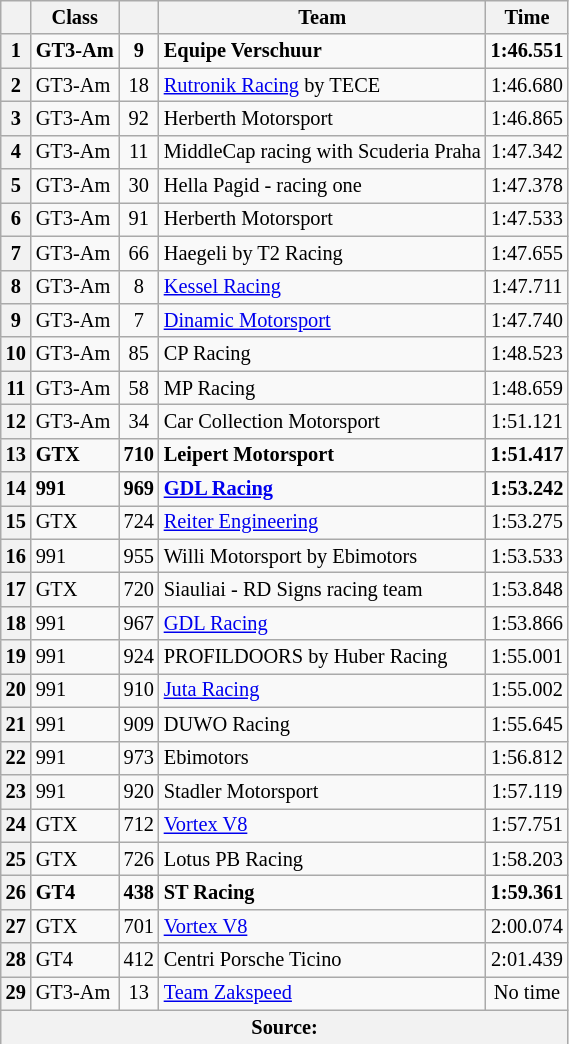<table class="wikitable sortable" style="font-size: 85%;">
<tr>
<th scope="col"></th>
<th scope="col">Class</th>
<th scope="col"></th>
<th scope="col">Team</th>
<th scope="col">Time</th>
</tr>
<tr style="font-weight:bold">
<th>1</th>
<td>GT3-Am</td>
<td align="center">9</td>
<td> Equipe Verschuur</td>
<td align="center">1:46.551</td>
</tr>
<tr>
<th>2</th>
<td>GT3-Am</td>
<td align="center">18</td>
<td> <a href='#'>Rutronik Racing</a> by TECE</td>
<td align="center">1:46.680</td>
</tr>
<tr>
<th>3</th>
<td>GT3-Am</td>
<td align="center">92</td>
<td> Herberth Motorsport</td>
<td align="center">1:46.865</td>
</tr>
<tr>
<th>4</th>
<td>GT3-Am</td>
<td align="center">11</td>
<td> MiddleCap racing with Scuderia Praha</td>
<td align="center">1:47.342</td>
</tr>
<tr>
<th>5</th>
<td>GT3-Am</td>
<td align="center">30</td>
<td> Hella Pagid - racing one</td>
<td align="center">1:47.378</td>
</tr>
<tr>
<th>6</th>
<td>GT3-Am</td>
<td align="center">91</td>
<td> Herberth Motorsport</td>
<td align="center">1:47.533</td>
</tr>
<tr>
<th>7</th>
<td>GT3-Am</td>
<td align="center">66</td>
<td> Haegeli by T2 Racing</td>
<td align="center">1:47.655</td>
</tr>
<tr>
<th>8</th>
<td>GT3-Am</td>
<td align="center">8</td>
<td> <a href='#'>Kessel Racing</a></td>
<td align="center">1:47.711</td>
</tr>
<tr>
<th>9</th>
<td>GT3-Am</td>
<td align="center">7</td>
<td> <a href='#'>Dinamic Motorsport</a></td>
<td align="center">1:47.740</td>
</tr>
<tr>
<th>10</th>
<td>GT3-Am</td>
<td align="center">85</td>
<td> CP Racing</td>
<td align="center">1:48.523</td>
</tr>
<tr>
<th>11</th>
<td>GT3-Am</td>
<td align="center">58</td>
<td> MP Racing</td>
<td align="center">1:48.659</td>
</tr>
<tr>
<th>12</th>
<td>GT3-Am</td>
<td align="center">34</td>
<td> Car Collection Motorsport</td>
<td align="center">1:51.121</td>
</tr>
<tr style="font-weight:bold">
<th>13</th>
<td>GTX</td>
<td align="center">710</td>
<td> Leipert Motorsport</td>
<td align="center">1:51.417</td>
</tr>
<tr style="font-weight:bold">
<th>14</th>
<td>991</td>
<td align="center">969</td>
<td> <a href='#'>GDL Racing</a></td>
<td align="center">1:53.242</td>
</tr>
<tr>
<th>15</th>
<td>GTX</td>
<td align="center">724</td>
<td> <a href='#'>Reiter Engineering</a></td>
<td align="center">1:53.275</td>
</tr>
<tr>
<th>16</th>
<td>991</td>
<td align="center">955</td>
<td> Willi Motorsport by Ebimotors</td>
<td align="center">1:53.533</td>
</tr>
<tr>
<th>17</th>
<td>GTX</td>
<td align="center">720</td>
<td> Siauliai - RD Signs racing team</td>
<td align="center">1:53.848</td>
</tr>
<tr>
<th>18</th>
<td>991</td>
<td align="center">967</td>
<td> <a href='#'>GDL Racing</a></td>
<td align="center">1:53.866</td>
</tr>
<tr>
<th>19</th>
<td>991</td>
<td align="center">924</td>
<td> PROFILDOORS by Huber Racing</td>
<td align="center">1:55.001</td>
</tr>
<tr>
<th>20</th>
<td>991</td>
<td align="center">910</td>
<td> <a href='#'>Juta Racing</a></td>
<td align="center">1:55.002</td>
</tr>
<tr>
<th>21</th>
<td>991</td>
<td align="center">909</td>
<td> DUWO Racing</td>
<td align="center">1:55.645</td>
</tr>
<tr>
<th>22</th>
<td>991</td>
<td align="center">973</td>
<td> Ebimotors</td>
<td align="center">1:56.812</td>
</tr>
<tr>
<th>23</th>
<td>991</td>
<td align="center">920</td>
<td> Stadler Motorsport</td>
<td align="center">1:57.119</td>
</tr>
<tr>
<th>24</th>
<td>GTX</td>
<td align="center">712</td>
<td> <a href='#'>Vortex V8</a></td>
<td align="center">1:57.751</td>
</tr>
<tr>
<th>25</th>
<td>GTX</td>
<td align="center">726</td>
<td> Lotus PB Racing</td>
<td align="center">1:58.203</td>
</tr>
<tr style="font-weight:bold">
<th>26</th>
<td>GT4</td>
<td align="center">438</td>
<td> ST Racing</td>
<td align="center">1:59.361</td>
</tr>
<tr>
<th>27</th>
<td>GTX</td>
<td align="center">701</td>
<td> <a href='#'>Vortex V8</a></td>
<td align="center">2:00.074</td>
</tr>
<tr>
<th>28</th>
<td>GT4</td>
<td align="center">412</td>
<td> Centri Porsche Ticino</td>
<td align="center">2:01.439</td>
</tr>
<tr>
<th>29</th>
<td>GT3-Am</td>
<td align="center">13</td>
<td> <a href='#'>Team Zakspeed</a></td>
<td align="center">No time</td>
</tr>
<tr>
<th colspan=5>Source:</th>
</tr>
</table>
